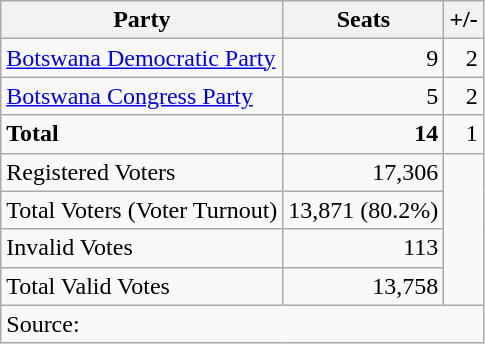<table class=wikitable style=text-align:right>
<tr>
<th>Party</th>
<th>Seats</th>
<th>+/-</th>
</tr>
<tr>
<td align=left><a href='#'>Botswana Democratic Party</a></td>
<td>9</td>
<td>2</td>
</tr>
<tr>
<td align=left><a href='#'>Botswana Congress Party</a></td>
<td>5</td>
<td>2</td>
</tr>
<tr>
<td align=left><strong>Total</strong></td>
<td><strong>14</strong></td>
<td>1</td>
</tr>
<tr>
<td align=left>Registered Voters</td>
<td>17,306</td>
</tr>
<tr>
<td align=left>Total Voters (Voter Turnout)</td>
<td>13,871 (80.2%)</td>
</tr>
<tr>
<td align=left>Invalid Votes</td>
<td>113</td>
</tr>
<tr>
<td align=left>Total Valid Votes</td>
<td>13,758</td>
</tr>
<tr>
<td colspan=4 align=left>Source: </td>
</tr>
</table>
